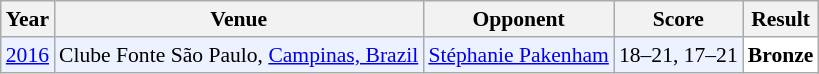<table class="sortable wikitable" style="font-size: 90%;">
<tr>
<th>Year</th>
<th>Venue</th>
<th>Opponent</th>
<th>Score</th>
<th>Result</th>
</tr>
<tr style="background:#ECF2FF">
<td align="center"><a href='#'>2016</a></td>
<td align="left">Clube Fonte São Paulo, <a href='#'>Campinas, Brazil</a></td>
<td align="left"> <a href='#'>Stéphanie Pakenham</a></td>
<td align="left">18–21, 17–21</td>
<td style="text-align:left; background:white"> <strong>Bronze</strong></td>
</tr>
</table>
